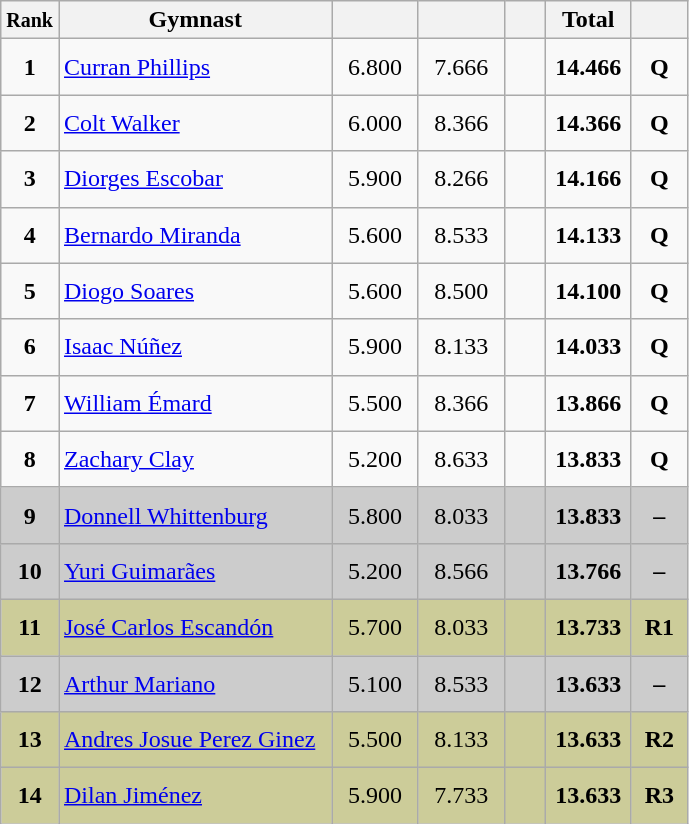<table class="wikitable sortable" style="text-align:center;">
<tr>
<th scope="col" style="width:15px;"><small>Rank</small></th>
<th scope="col" style="width:175px;">Gymnast</th>
<th scope="col" style="width:50px;"><small></small></th>
<th scope="col" style="width:50px;"><small></small></th>
<th scope="col" style="width:20px;"><small></small></th>
<th scope="col" style="width:50px;">Total</th>
<th scope="col" style="width:30px;"><small></small></th>
</tr>
<tr>
<td scope="row" style="text-align:center"><strong>1</strong></td>
<td style="height:30px; text-align:left;"> <a href='#'>Curran Phillips</a></td>
<td>6.800</td>
<td>7.666</td>
<td></td>
<td><strong>14.466</strong></td>
<td><strong>Q</strong></td>
</tr>
<tr>
<td scope="row" style="text-align:center"><strong>2</strong></td>
<td style="height:30px; text-align:left;"> <a href='#'>Colt Walker</a></td>
<td>6.000</td>
<td>8.366</td>
<td></td>
<td><strong>14.366</strong></td>
<td><strong>Q</strong></td>
</tr>
<tr>
<td scope="row" style="text-align:center"><strong>3</strong></td>
<td style="height:30px; text-align:left;"> <a href='#'>Diorges Escobar</a></td>
<td>5.900</td>
<td>8.266</td>
<td></td>
<td><strong>14.166</strong></td>
<td><strong>Q</strong></td>
</tr>
<tr>
<td scope="row" style="text-align:center"><strong>4</strong></td>
<td style="height:30px; text-align:left;"> <a href='#'>Bernardo Miranda</a></td>
<td>5.600</td>
<td>8.533</td>
<td></td>
<td><strong>14.133</strong></td>
<td><strong>Q</strong></td>
</tr>
<tr>
<td scope="row" style="text-align:center"><strong>5</strong></td>
<td style="height:30px; text-align:left;"> <a href='#'>Diogo Soares</a></td>
<td>5.600</td>
<td>8.500</td>
<td></td>
<td><strong>14.100</strong></td>
<td><strong>Q</strong></td>
</tr>
<tr>
<td scope="row" style="text-align:center"><strong>6</strong></td>
<td style="height:30px; text-align:left;"> <a href='#'>Isaac Núñez</a></td>
<td>5.900</td>
<td>8.133</td>
<td></td>
<td><strong>14.033</strong></td>
<td><strong>Q</strong></td>
</tr>
<tr>
<td scope="row" style="text-align:center"><strong>7</strong></td>
<td style="height:30px; text-align:left;"> <a href='#'>William Émard</a></td>
<td>5.500</td>
<td>8.366</td>
<td></td>
<td><strong>13.866</strong></td>
<td><strong>Q</strong></td>
</tr>
<tr>
<td scope="row" style="text-align:center"><strong>8</strong></td>
<td style="height:30px; text-align:left;"> <a href='#'>Zachary Clay</a></td>
<td>5.200</td>
<td>8.633</td>
<td></td>
<td><strong>13.833</strong></td>
<td><strong>Q</strong></td>
</tr>
<tr style="background:#cccccc;">
<td scope="row" style="text-align:center"><strong>9</strong></td>
<td style="height:30px; text-align:left;"> <a href='#'>Donnell Whittenburg</a></td>
<td>5.800</td>
<td>8.033</td>
<td></td>
<td><strong>13.833</strong></td>
<td><strong>–</strong></td>
</tr>
<tr style="background:#cccccc;">
<td scope="row" style="text-align:center"><strong>10</strong></td>
<td style="height:30px; text-align:left;"> <a href='#'>Yuri Guimarães</a></td>
<td>5.200</td>
<td>8.566</td>
<td></td>
<td><strong>13.766</strong></td>
<td><strong>–</strong></td>
</tr>
<tr style="background:#cccc99;">
<td scope="row" style="text-align:center"><strong>11</strong></td>
<td style="height:30px; text-align:left;"> <a href='#'>José Carlos Escandón</a></td>
<td>5.700</td>
<td>8.033</td>
<td></td>
<td><strong>13.733</strong></td>
<td><strong>R1</strong></td>
</tr>
<tr style="background:#cccccc;">
<td scope="row" style="text-align:center"><strong>12</strong></td>
<td style="height:30px; text-align:left;"> <a href='#'>Arthur Mariano</a></td>
<td>5.100</td>
<td>8.533</td>
<td></td>
<td><strong>13.633</strong></td>
<td><strong>–</strong></td>
</tr>
<tr style="background:#cccc99;">
<td scope="row" style="text-align:center"><strong>13</strong></td>
<td style="height:30px; text-align:left;"> <a href='#'>Andres Josue Perez Ginez</a></td>
<td>5.500</td>
<td>8.133</td>
<td></td>
<td><strong>13.633</strong></td>
<td><strong>R2</strong></td>
</tr>
<tr style="background:#cccc99;">
<td scope="row" style="text-align:center"><strong>14</strong></td>
<td style="height:30px; text-align:left;"> <a href='#'>Dilan Jiménez</a></td>
<td>5.900</td>
<td>7.733</td>
<td></td>
<td><strong>13.633</strong></td>
<td><strong>R3</strong></td>
</tr>
</table>
